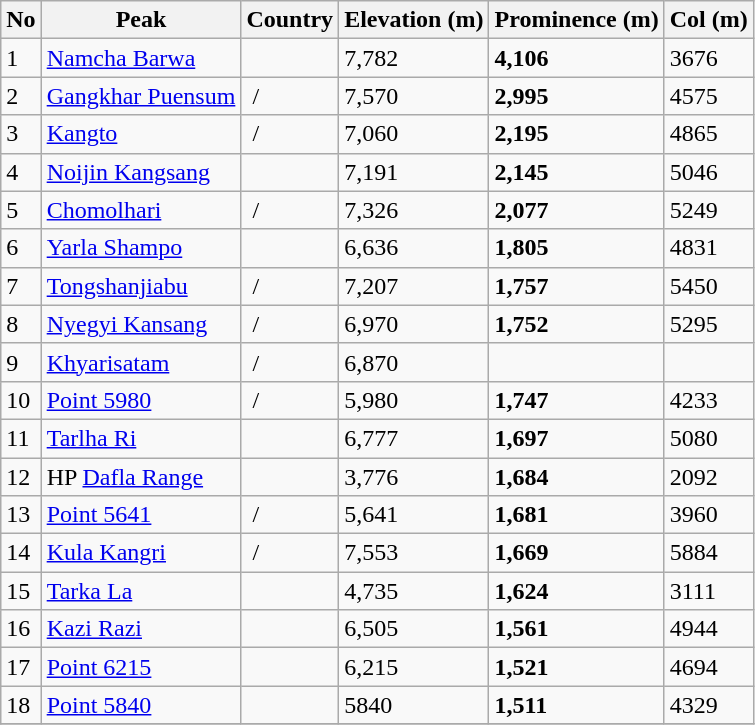<table class="wikitable sortable">
<tr>
<th>No</th>
<th>Peak</th>
<th>Country</th>
<th>Elevation (m)</th>
<th>Prominence (m)</th>
<th>Col (m)</th>
</tr>
<tr>
<td>1</td>
<td><a href='#'>Namcha Barwa</a></td>
<td></td>
<td>7,782</td>
<td><strong>4,106</strong></td>
<td>3676</td>
</tr>
<tr>
<td>2</td>
<td><a href='#'>Gangkhar Puensum</a></td>
<td> / </td>
<td>7,570</td>
<td><strong>2,995</strong></td>
<td>4575</td>
</tr>
<tr>
<td>3</td>
<td><a href='#'>Kangto</a></td>
<td> / </td>
<td>7,060</td>
<td><strong>2,195</strong></td>
<td>4865</td>
</tr>
<tr>
<td>4</td>
<td><a href='#'>Noijin Kangsang</a></td>
<td></td>
<td>7,191</td>
<td><strong>2,145</strong></td>
<td>5046</td>
</tr>
<tr>
<td>5</td>
<td><a href='#'>Chomolhari</a></td>
<td> / </td>
<td>7,326</td>
<td><strong>2,077</strong></td>
<td>5249</td>
</tr>
<tr>
<td>6</td>
<td><a href='#'>Yarla Shampo</a></td>
<td></td>
<td>6,636</td>
<td><strong>1,805</strong></td>
<td>4831</td>
</tr>
<tr>
<td>7</td>
<td><a href='#'>Tongshanjiabu</a></td>
<td> / </td>
<td>7,207</td>
<td><strong>1,757</strong></td>
<td>5450</td>
</tr>
<tr>
<td>8</td>
<td><a href='#'>Nyegyi Kansang</a></td>
<td> / </td>
<td>6,970</td>
<td><strong>1,752</strong></td>
<td>5295</td>
</tr>
<tr>
<td>9</td>
<td><a href='#'>Khyarisatam</a></td>
<td> / </td>
<td>6,870</td>
<td></td>
<td></td>
</tr>
<tr>
<td>10</td>
<td><a href='#'>Point 5980</a></td>
<td> / </td>
<td>5,980</td>
<td><strong>1,747</strong></td>
<td>4233</td>
</tr>
<tr>
<td>11</td>
<td><a href='#'>Tarlha Ri</a></td>
<td></td>
<td>6,777</td>
<td><strong>1,697</strong></td>
<td>5080</td>
</tr>
<tr>
<td>12</td>
<td>HP <a href='#'>Dafla Range</a></td>
<td></td>
<td>3,776</td>
<td><strong>1,684</strong></td>
<td>2092</td>
</tr>
<tr>
<td>13</td>
<td><a href='#'>Point 5641</a></td>
<td> / </td>
<td>5,641</td>
<td><strong>1,681</strong></td>
<td>3960</td>
</tr>
<tr>
<td>14</td>
<td><a href='#'>Kula Kangri</a></td>
<td> / </td>
<td>7,553</td>
<td><strong>1,669</strong></td>
<td>5884</td>
</tr>
<tr>
<td>15</td>
<td><a href='#'>Tarka La</a></td>
<td></td>
<td>4,735</td>
<td><strong>1,624</strong></td>
<td>3111</td>
</tr>
<tr>
<td>16</td>
<td><a href='#'>Kazi Razi</a></td>
<td></td>
<td>6,505</td>
<td><strong>1,561</strong></td>
<td>4944</td>
</tr>
<tr>
<td>17</td>
<td><a href='#'>Point 6215</a></td>
<td></td>
<td>6,215</td>
<td><strong>1,521</strong></td>
<td>4694</td>
</tr>
<tr>
<td>18</td>
<td><a href='#'>Point 5840</a></td>
<td></td>
<td>5840</td>
<td><strong>1,511</strong></td>
<td>4329</td>
</tr>
<tr>
</tr>
</table>
